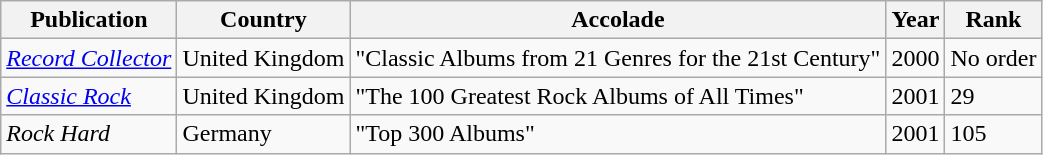<table class="wikitable sortable">
<tr>
<th>Publication</th>
<th>Country</th>
<th>Accolade</th>
<th>Year</th>
<th style="text-align:center;">Rank</th>
</tr>
<tr>
<td><em><a href='#'>Record Collector</a></em></td>
<td>United Kingdom</td>
<td>"Classic Albums from 21 Genres for the 21st Century"</td>
<td>2000</td>
<td>No order</td>
</tr>
<tr>
<td><em><a href='#'>Classic Rock</a></em></td>
<td>United Kingdom</td>
<td>"The 100 Greatest Rock Albums of All Times"</td>
<td>2001</td>
<td>29</td>
</tr>
<tr>
<td><em>Rock Hard</em></td>
<td>Germany</td>
<td>"Top 300 Albums"</td>
<td>2001</td>
<td>105</td>
</tr>
</table>
